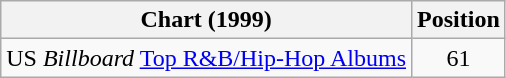<table class="wikitable">
<tr>
<th>Chart (1999)</th>
<th>Position</th>
</tr>
<tr>
<td>US <em>Billboard</em> <a href='#'>Top R&B/Hip-Hop Albums</a></td>
<td style="text-align:center;">61</td>
</tr>
</table>
